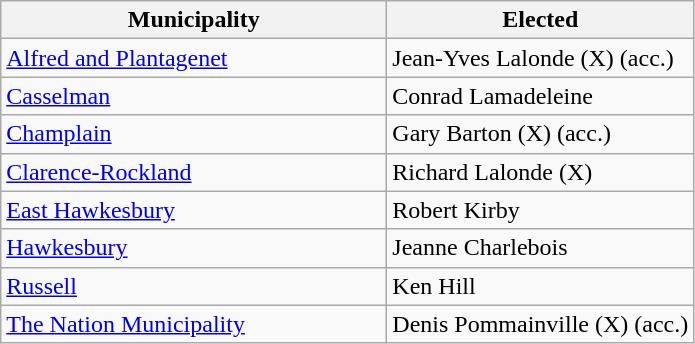<table class="wikitable">
<tr>
<th bgcolor="#DDDDFF" width="250px">Municipality</th>
<th bgcolor="#DDDDFF">Elected</th>
</tr>
<tr>
<td><a href='#'>Alfred and Plantagenet</a></td>
<td>Jean-Yves Lalonde (X) (acc.)</td>
</tr>
<tr>
<td><a href='#'>Casselman</a></td>
<td>Conrad Lamadeleine</td>
</tr>
<tr>
<td><a href='#'>Champlain</a></td>
<td>Gary Barton (X) (acc.)</td>
</tr>
<tr>
<td><a href='#'>Clarence-Rockland</a></td>
<td>Richard Lalonde (X)</td>
</tr>
<tr>
<td><a href='#'>East Hawkesbury</a></td>
<td>Robert Kirby</td>
</tr>
<tr>
<td><a href='#'>Hawkesbury</a></td>
<td>Jeanne Charlebois</td>
</tr>
<tr>
<td><a href='#'>Russell</a></td>
<td>Ken Hill</td>
</tr>
<tr>
<td><a href='#'>The Nation Municipality</a></td>
<td>Denis Pommainville (X) (acc.)</td>
</tr>
</table>
